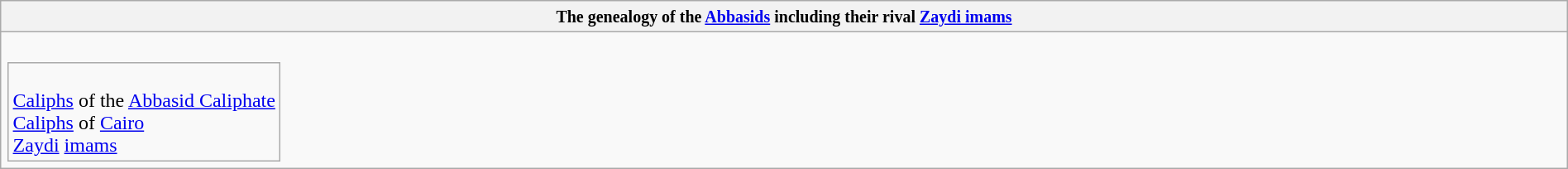<table class="wikitable collapsible collapsed" border="1" style="width:100%; text-align:center;">
<tr>
<th><small>The genealogy of the <a href='#'>Abbasids</a> including their rival <a href='#'>Zaydi imams</a> </small></th>
</tr>
<tr>
<td><br><table - style="vertical-align:top">
<tr>
<td colspan=100% style="text-align:left"><br> <a href='#'>Caliphs</a> of the <a href='#'>Abbasid Caliphate</a><br>
 <a href='#'>Caliphs</a> of <a href='#'>Cairo</a><br>
 <a href='#'>Zaydi</a> <a href='#'>imams</a></td>
</tr>
</table>





































































</td>
</tr>
</table>
